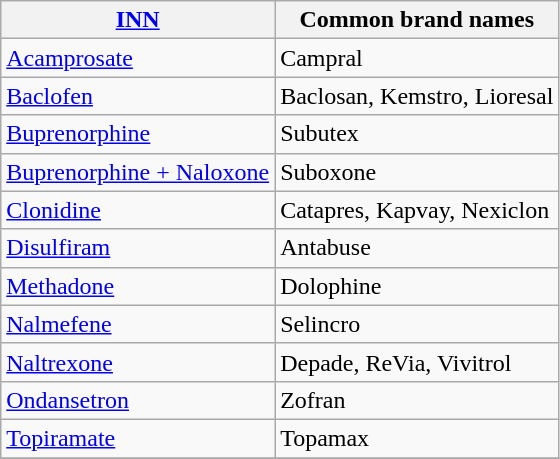<table class="wikitable">
<tr>
<th><a href='#'>INN</a></th>
<th>Common brand names</th>
</tr>
<tr>
<td><a href='#'>Acamprosate</a></td>
<td>Campral</td>
</tr>
<tr>
<td><a href='#'>Baclofen</a></td>
<td>Baclosan, Kemstro, Lioresal</td>
</tr>
<tr>
<td><a href='#'>Buprenorphine</a></td>
<td>Subutex</td>
</tr>
<tr>
<td><a href='#'>Buprenorphine + Naloxone</a></td>
<td>Suboxone</td>
</tr>
<tr>
<td><a href='#'>Clonidine</a></td>
<td>Catapres, Kapvay, Nexiclon</td>
</tr>
<tr>
<td><a href='#'>Disulfiram</a></td>
<td>Antabuse</td>
</tr>
<tr>
<td><a href='#'>Methadone</a></td>
<td>Dolophine</td>
</tr>
<tr>
<td><a href='#'>Nalmefene</a></td>
<td>Selincro</td>
</tr>
<tr>
<td><a href='#'>Naltrexone</a></td>
<td>Depade, ReVia, Vivitrol</td>
</tr>
<tr>
<td><a href='#'>Ondansetron</a></td>
<td>Zofran</td>
</tr>
<tr>
<td><a href='#'>Topiramate</a></td>
<td>Topamax</td>
</tr>
<tr>
</tr>
</table>
